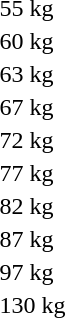<table>
<tr>
<td rowspan=2>55 kg<br></td>
<td rowspan=2></td>
<td rowspan=2></td>
<td></td>
</tr>
<tr>
<td></td>
</tr>
<tr>
<td rowspan=2>60 kg<br></td>
<td rowspan=2></td>
<td rowspan=2></td>
<td></td>
</tr>
<tr>
<td></td>
</tr>
<tr>
<td rowspan=2>63 kg<br></td>
<td rowspan=2></td>
<td rowspan=2></td>
<td></td>
</tr>
<tr>
<td></td>
</tr>
<tr>
<td rowspan=2>67 kg<br></td>
<td rowspan=2></td>
<td rowspan=2></td>
<td></td>
</tr>
<tr>
<td></td>
</tr>
<tr>
<td rowspan=2>72 kg<br></td>
<td rowspan=2></td>
<td rowspan=2></td>
<td></td>
</tr>
<tr>
<td></td>
</tr>
<tr>
<td rowspan=2>77 kg<br></td>
<td rowspan=2></td>
<td rowspan=2></td>
<td></td>
</tr>
<tr>
<td></td>
</tr>
<tr>
<td rowspan=2>82 kg<br></td>
<td rowspan=2></td>
<td rowspan=2></td>
<td></td>
</tr>
<tr>
<td></td>
</tr>
<tr>
<td rowspan=2>87 kg<br></td>
<td rowspan=2></td>
<td rowspan=2></td>
<td></td>
</tr>
<tr>
<td></td>
</tr>
<tr>
<td rowspan=2>97 kg<br></td>
<td rowspan=2></td>
<td rowspan=2></td>
<td></td>
</tr>
<tr>
<td></td>
</tr>
<tr>
<td rowspan=2>130 kg<br></td>
<td rowspan=2></td>
<td rowspan=2></td>
<td></td>
</tr>
<tr>
<td></td>
</tr>
</table>
